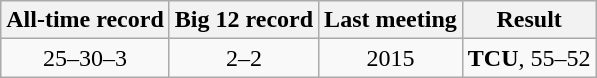<table class="wikitable">
<tr style="text-align:center;">
<th>All-time record</th>
<th>Big 12 record</th>
<th>Last meeting</th>
<th>Result</th>
</tr>
<tr style="text-align:center;">
<td>25–30–3</td>
<td>2–2</td>
<td>2015</td>
<td><strong>TCU</strong>, 55–52</td>
</tr>
</table>
